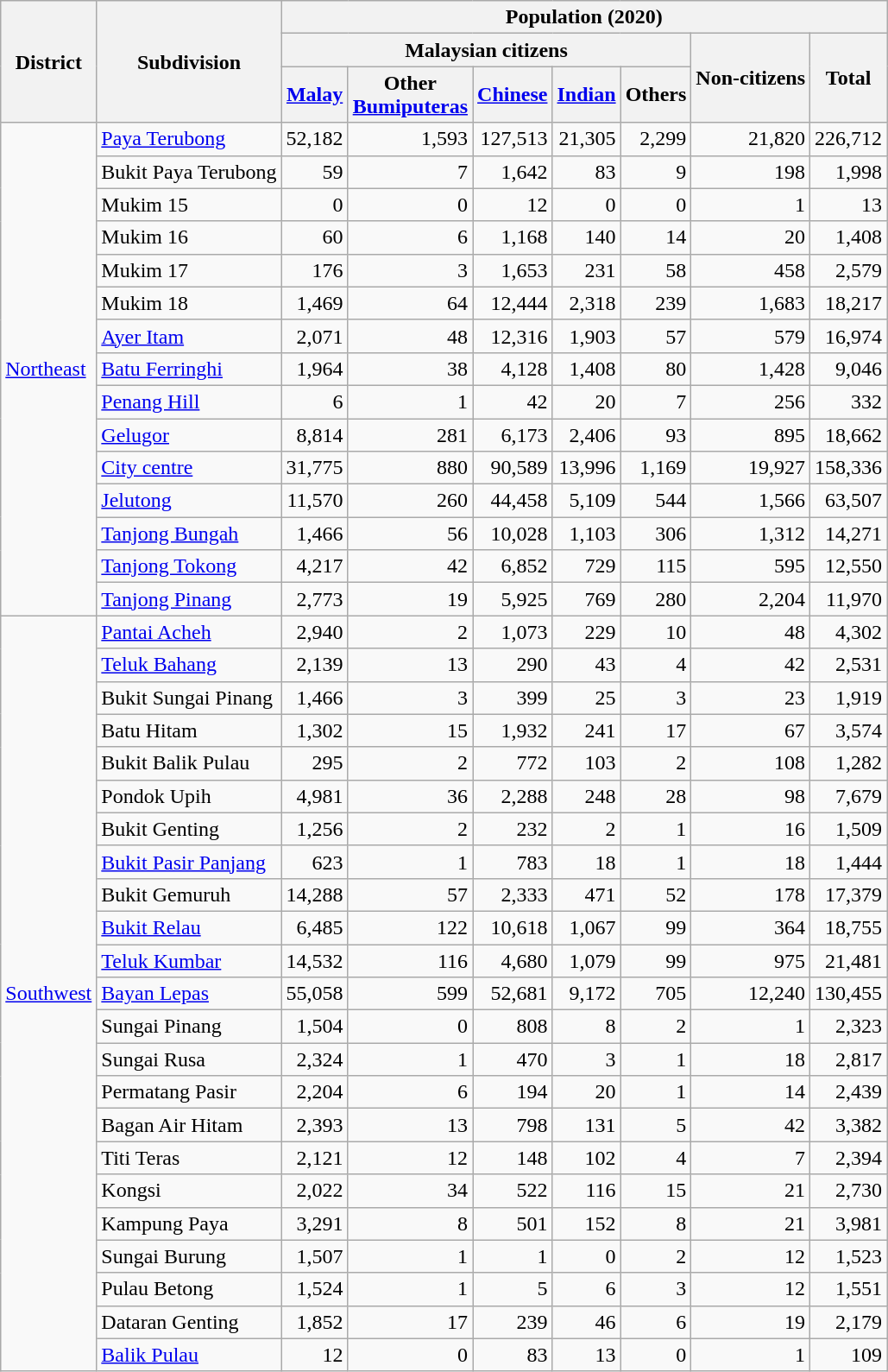<table class="wikitable sortable mw-collapsible">
<tr>
<th rowspan="3">District</th>
<th rowspan="3">Subdivision</th>
<th colspan="7">Population (2020)</th>
</tr>
<tr>
<th colspan="5">Malaysian citizens</th>
<th rowspan="2">Non-citizens</th>
<th rowspan="2">Total</th>
</tr>
<tr>
<th><a href='#'>Malay</a></th>
<th>Other<br><a href='#'>Bumiputeras</a></th>
<th><a href='#'>Chinese</a></th>
<th><a href='#'>Indian</a></th>
<th>Others</th>
</tr>
<tr>
<td rowspan="15"><a href='#'>Northeast</a></td>
<td><a href='#'>Paya Terubong</a></td>
<td align="right">52,182</td>
<td align="right">1,593</td>
<td align="right">127,513</td>
<td align="right">21,305</td>
<td align="right">2,299</td>
<td align="right">21,820</td>
<td align="right">226,712</td>
</tr>
<tr>
<td>Bukit Paya Terubong</td>
<td align="right">59</td>
<td align="right">7</td>
<td align="right">1,642</td>
<td align="right">83</td>
<td align="right">9</td>
<td align="right">198</td>
<td align="right">1,998</td>
</tr>
<tr>
<td>Mukim 15</td>
<td align="right">0</td>
<td align="right">0</td>
<td align="right">12</td>
<td align="right">0</td>
<td align="right">0</td>
<td align="right">1</td>
<td align="right">13</td>
</tr>
<tr>
<td>Mukim 16</td>
<td align="right">60</td>
<td align="right">6</td>
<td align="right">1,168</td>
<td align="right">140</td>
<td align="right">14</td>
<td align="right">20</td>
<td align="right">1,408</td>
</tr>
<tr>
<td>Mukim 17</td>
<td align="right">176</td>
<td align="right">3</td>
<td align="right">1,653</td>
<td align="right">231</td>
<td align="right">58</td>
<td align="right">458</td>
<td align="right">2,579</td>
</tr>
<tr>
<td>Mukim 18</td>
<td align="right">1,469</td>
<td align="right">64</td>
<td align="right">12,444</td>
<td align="right">2,318</td>
<td align="right">239</td>
<td align="right">1,683</td>
<td align="right">18,217</td>
</tr>
<tr>
<td><a href='#'>Ayer Itam</a></td>
<td align="right">2,071</td>
<td align="right">48</td>
<td align="right">12,316</td>
<td align="right">1,903</td>
<td align="right">57</td>
<td align="right">579</td>
<td align="right">16,974</td>
</tr>
<tr>
<td><a href='#'>Batu Ferringhi</a></td>
<td align="right">1,964</td>
<td align="right">38</td>
<td align="right">4,128</td>
<td align="right">1,408</td>
<td align="right">80</td>
<td align="right">1,428</td>
<td align="right">9,046</td>
</tr>
<tr>
<td><a href='#'>Penang Hill</a></td>
<td align="right">6</td>
<td align="right">1</td>
<td align="right">42</td>
<td align="right">20</td>
<td align="right">7</td>
<td align="right">256</td>
<td align="right">332</td>
</tr>
<tr>
<td><a href='#'>Gelugor</a></td>
<td align="right">8,814</td>
<td align="right">281</td>
<td align="right">6,173</td>
<td align="right">2,406</td>
<td align="right">93</td>
<td align="right">895</td>
<td align="right">18,662</td>
</tr>
<tr>
<td><a href='#'>City centre</a></td>
<td align="right">31,775</td>
<td align="right">880</td>
<td align="right">90,589</td>
<td align="right">13,996</td>
<td align="right">1,169</td>
<td align="right">19,927</td>
<td align="right">158,336</td>
</tr>
<tr>
<td><a href='#'>Jelutong</a></td>
<td align="right">11,570</td>
<td align="right">260</td>
<td align="right">44,458</td>
<td align="right">5,109</td>
<td align="right">544</td>
<td align="right">1,566</td>
<td align="right">63,507</td>
</tr>
<tr>
<td><a href='#'>Tanjong Bungah</a></td>
<td align="right">1,466</td>
<td align="right">56</td>
<td align="right">10,028</td>
<td align="right">1,103</td>
<td align="right">306</td>
<td align="right">1,312</td>
<td align="right">14,271</td>
</tr>
<tr>
<td><a href='#'>Tanjong Tokong</a></td>
<td align="right">4,217</td>
<td align="right">42</td>
<td align="right">6,852</td>
<td align="right">729</td>
<td align="right">115</td>
<td align="right">595</td>
<td align="right">12,550</td>
</tr>
<tr>
<td><a href='#'>Tanjong Pinang</a></td>
<td align="right">2,773</td>
<td align="right">19</td>
<td align="right">5,925</td>
<td align="right">769</td>
<td align="right">280</td>
<td align="right">2,204</td>
<td align="right">11,970</td>
</tr>
<tr>
<td rowspan="23"><a href='#'>Southwest</a></td>
<td><a href='#'>Pantai Acheh</a></td>
<td align="right">2,940</td>
<td align="right">2</td>
<td align="right">1,073</td>
<td align="right">229</td>
<td align="right">10</td>
<td align="right">48</td>
<td align="right">4,302</td>
</tr>
<tr>
<td><a href='#'>Teluk Bahang</a></td>
<td align="right">2,139</td>
<td align="right">13</td>
<td align="right">290</td>
<td align="right">43</td>
<td align="right">4</td>
<td align="right">42</td>
<td align="right">2,531</td>
</tr>
<tr>
<td>Bukit Sungai Pinang</td>
<td align="right">1,466</td>
<td align="right">3</td>
<td align="right">399</td>
<td align="right">25</td>
<td align="right">3</td>
<td align="right">23</td>
<td align="right">1,919</td>
</tr>
<tr>
<td>Batu Hitam</td>
<td align="right">1,302</td>
<td align="right">15</td>
<td align="right">1,932</td>
<td align="right">241</td>
<td align="right">17</td>
<td align="right">67</td>
<td align="right">3,574</td>
</tr>
<tr>
<td>Bukit Balik Pulau</td>
<td align="right">295</td>
<td align="right">2</td>
<td align="right">772</td>
<td align="right">103</td>
<td align="right">2</td>
<td align="right">108</td>
<td align="right">1,282</td>
</tr>
<tr>
<td>Pondok Upih</td>
<td align="right">4,981</td>
<td align="right">36</td>
<td align="right">2,288</td>
<td align="right">248</td>
<td align="right">28</td>
<td align="right">98</td>
<td align="right">7,679</td>
</tr>
<tr>
<td>Bukit Genting</td>
<td align="right">1,256</td>
<td align="right">2</td>
<td align="right">232</td>
<td align="right">2</td>
<td align="right">1</td>
<td align="right">16</td>
<td align="right">1,509</td>
</tr>
<tr>
<td><a href='#'>Bukit Pasir Panjang</a></td>
<td align="right">623</td>
<td align="right">1</td>
<td align="right">783</td>
<td align="right">18</td>
<td align="right">1</td>
<td align="right">18</td>
<td align="right">1,444</td>
</tr>
<tr>
<td>Bukit Gemuruh</td>
<td align="right">14,288</td>
<td align="right">57</td>
<td align="right">2,333</td>
<td align="right">471</td>
<td align="right">52</td>
<td align="right">178</td>
<td align="right">17,379</td>
</tr>
<tr>
<td><a href='#'>Bukit Relau</a></td>
<td align="right">6,485</td>
<td align="right">122</td>
<td align="right">10,618</td>
<td align="right">1,067</td>
<td align="right">99</td>
<td align="right">364</td>
<td align="right">18,755</td>
</tr>
<tr>
<td><a href='#'>Teluk Kumbar</a></td>
<td align="right">14,532</td>
<td align="right">116</td>
<td align="right">4,680</td>
<td align="right">1,079</td>
<td align="right">99</td>
<td align="right">975</td>
<td align="right">21,481</td>
</tr>
<tr>
<td><a href='#'>Bayan Lepas</a></td>
<td align="right">55,058</td>
<td align="right">599</td>
<td align="right">52,681</td>
<td align="right">9,172</td>
<td align="right">705</td>
<td align="right">12,240</td>
<td align="right">130,455</td>
</tr>
<tr>
<td>Sungai Pinang</td>
<td align="right">1,504</td>
<td align="right">0</td>
<td align="right">808</td>
<td align="right">8</td>
<td align="right">2</td>
<td align="right">1</td>
<td align="right">2,323</td>
</tr>
<tr>
<td>Sungai Rusa</td>
<td align="right">2,324</td>
<td align="right">1</td>
<td align="right">470</td>
<td align="right">3</td>
<td align="right">1</td>
<td align="right">18</td>
<td align="right">2,817</td>
</tr>
<tr>
<td>Permatang Pasir</td>
<td align="right">2,204</td>
<td align="right">6</td>
<td align="right">194</td>
<td align="right">20</td>
<td align="right">1</td>
<td align="right">14</td>
<td align="right">2,439</td>
</tr>
<tr>
<td>Bagan Air Hitam</td>
<td align="right">2,393</td>
<td align="right">13</td>
<td align="right">798</td>
<td align="right">131</td>
<td align="right">5</td>
<td align="right">42</td>
<td align="right">3,382</td>
</tr>
<tr>
<td>Titi Teras</td>
<td align="right">2,121</td>
<td align="right">12</td>
<td align="right">148</td>
<td align="right">102</td>
<td align="right">4</td>
<td align="right">7</td>
<td align="right">2,394</td>
</tr>
<tr>
<td>Kongsi</td>
<td align="right">2,022</td>
<td align="right">34</td>
<td align="right">522</td>
<td align="right">116</td>
<td align="right">15</td>
<td align="right">21</td>
<td align="right">2,730</td>
</tr>
<tr>
<td>Kampung Paya</td>
<td align="right">3,291</td>
<td align="right">8</td>
<td align="right">501</td>
<td align="right">152</td>
<td align="right">8</td>
<td align="right">21</td>
<td align="right">3,981</td>
</tr>
<tr>
<td>Sungai Burung</td>
<td align="right">1,507</td>
<td align="right">1</td>
<td align="right">1</td>
<td align="right">0</td>
<td align="right">2</td>
<td align="right">12</td>
<td align="right">1,523</td>
</tr>
<tr>
<td>Pulau Betong</td>
<td align="right">1,524</td>
<td align="right">1</td>
<td align="right">5</td>
<td align="right">6</td>
<td align="right">3</td>
<td align="right">12</td>
<td align="right">1,551</td>
</tr>
<tr>
<td>Dataran Genting</td>
<td align="right">1,852</td>
<td align="right">17</td>
<td align="right">239</td>
<td align="right">46</td>
<td align="right">6</td>
<td align="right">19</td>
<td align="right">2,179</td>
</tr>
<tr>
<td><a href='#'>Balik Pulau</a></td>
<td align="right">12</td>
<td align="right">0</td>
<td align="right">83</td>
<td align="right">13</td>
<td align="right">0</td>
<td align="right">1</td>
<td align="right">109</td>
</tr>
</table>
